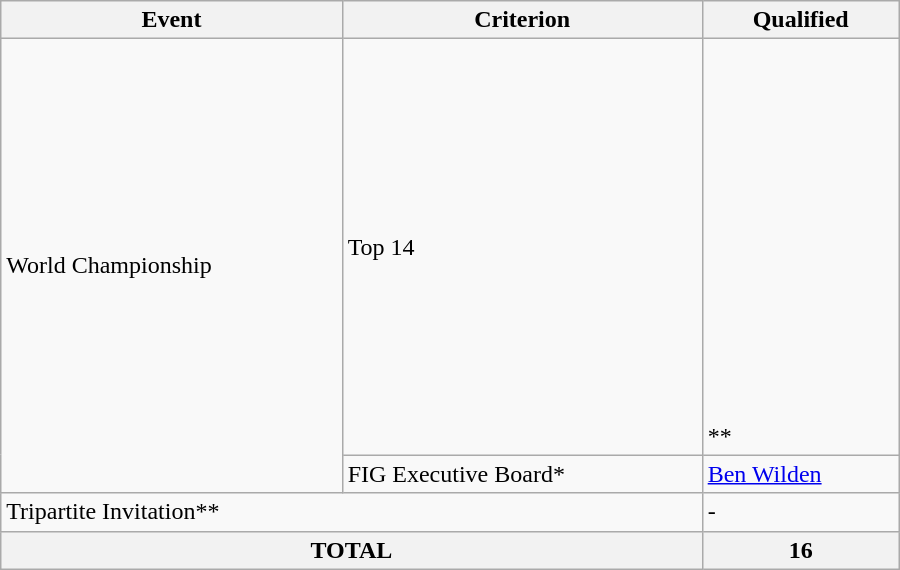<table class="wikitable" width=600>
<tr>
<th>Event</th>
<th>Criterion</th>
<th>Qualified</th>
</tr>
<tr>
<td rowspan="2">World Championship</td>
<td>Top 14</td>
<td> <br>  <br>  <br>  <br>  <br>  <br>  <br>  <br>  <br>  <br>  <br> <br> <br> <br> **</td>
</tr>
<tr>
<td>FIG Executive Board*</td>
<td> <a href='#'>Ben Wilden</a></td>
</tr>
<tr>
<td colspan="2">Tripartite Invitation**</td>
<td>-</td>
</tr>
<tr>
<th colspan="2">TOTAL</th>
<th>16</th>
</tr>
</table>
